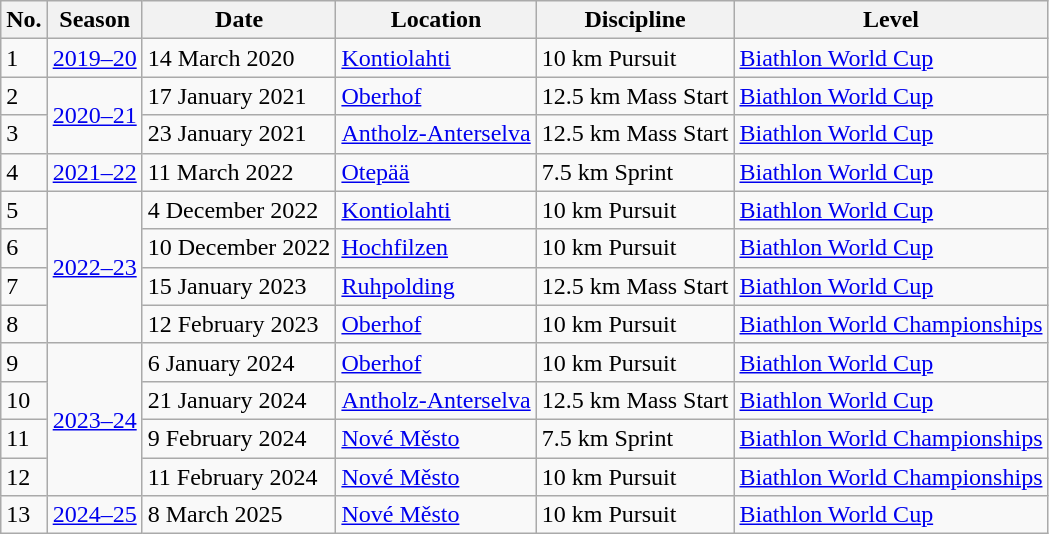<table class="wikitable sortable">
<tr>
<th>No.</th>
<th>Season</th>
<th>Date</th>
<th>Location</th>
<th>Discipline</th>
<th>Level</th>
</tr>
<tr>
<td>1</td>
<td rowspan=1><a href='#'>2019–20</a></td>
<td>14 March 2020</td>
<td align=left> <a href='#'>Kontiolahti</a></td>
<td>10 km Pursuit</td>
<td><a href='#'>Biathlon World Cup</a></td>
</tr>
<tr>
<td>2</td>
<td rowspan=2><a href='#'>2020–21</a></td>
<td>17 January 2021</td>
<td align=left> <a href='#'>Oberhof</a></td>
<td>12.5 km Mass Start</td>
<td><a href='#'>Biathlon World Cup</a></td>
</tr>
<tr>
<td>3</td>
<td>23 January 2021</td>
<td align=left> <a href='#'>Antholz-Anterselva</a></td>
<td>12.5 km Mass Start</td>
<td><a href='#'>Biathlon World Cup</a></td>
</tr>
<tr>
<td>4</td>
<td rowspan=1><a href='#'>2021–22</a></td>
<td>11 March 2022</td>
<td align=left> <a href='#'>Otepää</a></td>
<td>7.5 km Sprint</td>
<td><a href='#'>Biathlon World Cup</a></td>
</tr>
<tr>
<td>5</td>
<td rowspan=4><a href='#'>2022–23</a></td>
<td>4 December 2022</td>
<td align=left> <a href='#'>Kontiolahti</a></td>
<td>10 km Pursuit</td>
<td><a href='#'>Biathlon World Cup</a></td>
</tr>
<tr>
<td>6</td>
<td>10 December 2022</td>
<td align=left> <a href='#'>Hochfilzen</a></td>
<td>10 km Pursuit</td>
<td><a href='#'>Biathlon World Cup</a></td>
</tr>
<tr>
<td>7</td>
<td>15 January 2023</td>
<td align=left> <a href='#'>Ruhpolding</a></td>
<td>12.5 km Mass Start</td>
<td><a href='#'>Biathlon World Cup</a></td>
</tr>
<tr>
<td>8</td>
<td>12 February 2023</td>
<td align=left> <a href='#'>Oberhof</a></td>
<td>10 km Pursuit</td>
<td><a href='#'>Biathlon World Championships</a></td>
</tr>
<tr>
<td>9</td>
<td rowspan=4><a href='#'>2023–24</a></td>
<td>6 January 2024</td>
<td align=left> <a href='#'>Oberhof</a></td>
<td>10 km Pursuit</td>
<td><a href='#'>Biathlon World Cup</a></td>
</tr>
<tr>
<td>10</td>
<td>21 January 2024</td>
<td align=left> <a href='#'>Antholz-Anterselva</a></td>
<td>12.5 km Mass Start</td>
<td><a href='#'>Biathlon World Cup</a></td>
</tr>
<tr>
<td>11</td>
<td>9 February 2024</td>
<td align=left> <a href='#'>Nové Město</a></td>
<td>7.5 km Sprint</td>
<td><a href='#'>Biathlon World Championships</a></td>
</tr>
<tr>
<td>12</td>
<td>11 February 2024</td>
<td align=left> <a href='#'>Nové Město</a></td>
<td>10 km Pursuit</td>
<td><a href='#'>Biathlon World Championships</a></td>
</tr>
<tr>
<td>13</td>
<td rowspan=1><a href='#'>2024–25</a></td>
<td>8 March 2025</td>
<td align=left> <a href='#'>Nové Město</a></td>
<td>10 km Pursuit</td>
<td><a href='#'>Biathlon World Cup</a></td>
</tr>
</table>
